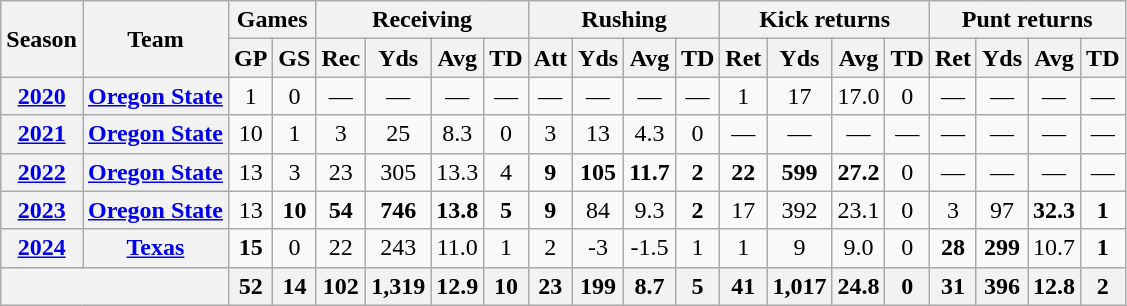<table class="wikitable" style="text-align:center;">
<tr>
<th rowspan="2">Season</th>
<th rowspan="2">Team</th>
<th colspan="2">Games</th>
<th colspan="4">Receiving</th>
<th colspan="4">Rushing</th>
<th colspan="4">Kick returns</th>
<th colspan="4">Punt returns</th>
</tr>
<tr>
<th>GP</th>
<th>GS</th>
<th>Rec</th>
<th>Yds</th>
<th>Avg</th>
<th>TD</th>
<th>Att</th>
<th>Yds</th>
<th>Avg</th>
<th>TD</th>
<th>Ret</th>
<th>Yds</th>
<th>Avg</th>
<th>TD</th>
<th>Ret</th>
<th>Yds</th>
<th>Avg</th>
<th>TD</th>
</tr>
<tr>
<th><a href='#'>2020</a></th>
<th><a href='#'>Oregon State</a></th>
<td>1</td>
<td>0</td>
<td>—</td>
<td>—</td>
<td>—</td>
<td>—</td>
<td>—</td>
<td>—</td>
<td>—</td>
<td —>—</td>
<td>1</td>
<td>17</td>
<td>17.0</td>
<td>0</td>
<td>—</td>
<td>—</td>
<td>—</td>
<td>—</td>
</tr>
<tr>
<th><a href='#'>2021</a></th>
<th><a href='#'>Oregon State</a></th>
<td>10</td>
<td>1</td>
<td>3</td>
<td>25</td>
<td>8.3</td>
<td>0</td>
<td>3</td>
<td>13</td>
<td>4.3</td>
<td>0</td>
<td>—</td>
<td>—</td>
<td>—</td>
<td>—</td>
<td>—</td>
<td>—</td>
<td>—</td>
<td>—</td>
</tr>
<tr>
<th><a href='#'>2022</a></th>
<th><a href='#'>Oregon State</a></th>
<td>13</td>
<td>3</td>
<td>23</td>
<td>305</td>
<td>13.3</td>
<td>4</td>
<td><strong>9</strong></td>
<td><strong>105</strong></td>
<td><strong>11.7</strong></td>
<td><strong>2</strong></td>
<td><strong>22</strong></td>
<td><strong>599</strong></td>
<td><strong>27.2</strong></td>
<td>0</td>
<td>—</td>
<td>—</td>
<td>—</td>
<td>—</td>
</tr>
<tr>
<th><a href='#'>2023</a></th>
<th><a href='#'>Oregon State</a></th>
<td>13</td>
<td><strong>10</strong></td>
<td><strong>54</strong></td>
<td><strong>746</strong></td>
<td><strong>13.8</strong></td>
<td><strong>5</strong></td>
<td><strong>9</strong></td>
<td>84</td>
<td>9.3</td>
<td><strong>2</strong></td>
<td>17</td>
<td>392</td>
<td>23.1</td>
<td>0</td>
<td>3</td>
<td>97</td>
<td><strong>32.3</strong></td>
<td><strong>1</strong></td>
</tr>
<tr>
<th><a href='#'>2024</a></th>
<th><a href='#'>Texas</a></th>
<td><strong>15</strong></td>
<td>0</td>
<td>22</td>
<td>243</td>
<td>11.0</td>
<td>1</td>
<td>2</td>
<td>-3</td>
<td>-1.5</td>
<td>1</td>
<td>1</td>
<td>9</td>
<td>9.0</td>
<td>0</td>
<td><strong>28</strong></td>
<td><strong>299</strong></td>
<td>10.7</td>
<td><strong>1</strong></td>
</tr>
<tr>
<th colspan="2"></th>
<th>52</th>
<th>14</th>
<th>102</th>
<th>1,319</th>
<th>12.9</th>
<th>10</th>
<th>23</th>
<th>199</th>
<th>8.7</th>
<th>5</th>
<th>41</th>
<th>1,017</th>
<th>24.8</th>
<th>0</th>
<th>31</th>
<th>396</th>
<th>12.8</th>
<th>2</th>
</tr>
</table>
